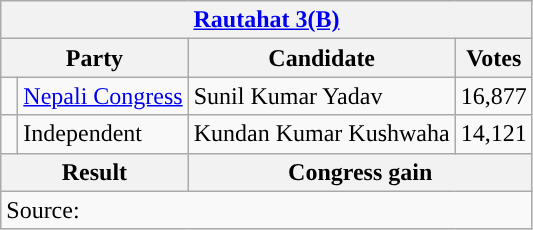<table class="wikitable">
<tr>
<th colspan="4"><a href='#'>Rautahat 3(B)</a></th>
</tr>
<tr>
<th colspan="2">Party</th>
<th>Candidate</th>
<th>Votes</th>
</tr>
<tr>
<td style="background-color:"></td>
<td><a href='#'>Nepali Congress</a></td>
<td>Sunil Kumar Yadav</td>
<td>16,877</td>
</tr>
<tr>
<td width="4px"></td>
<td>Independent</td>
<td>Kundan Kumar Kushwaha</td>
<td>14,121</td>
</tr>
<tr>
<th colspan="2">Result</th>
<th colspan="2">Congress gain</th>
</tr>
<tr>
<td colspan="4">Source: </td>
</tr>
</table>
